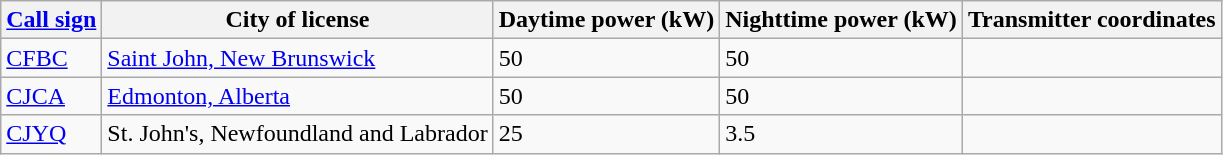<table class="wikitable sortable">
<tr>
<th><a href='#'>Call sign</a></th>
<th>City of license</th>
<th>Daytime power (kW)</th>
<th>Nighttime power (kW)</th>
<th>Transmitter coordinates</th>
</tr>
<tr>
<td><a href='#'>CFBC</a></td>
<td><a href='#'>Saint John, New Brunswick</a></td>
<td>50</td>
<td>50</td>
<td></td>
</tr>
<tr>
<td><a href='#'>CJCA</a></td>
<td><a href='#'>Edmonton, Alberta</a></td>
<td>50</td>
<td>50</td>
<td></td>
</tr>
<tr>
<td><a href='#'>CJYQ</a></td>
<td>St. John's, Newfoundland and Labrador</td>
<td>25</td>
<td>3.5</td>
<td></td>
</tr>
</table>
